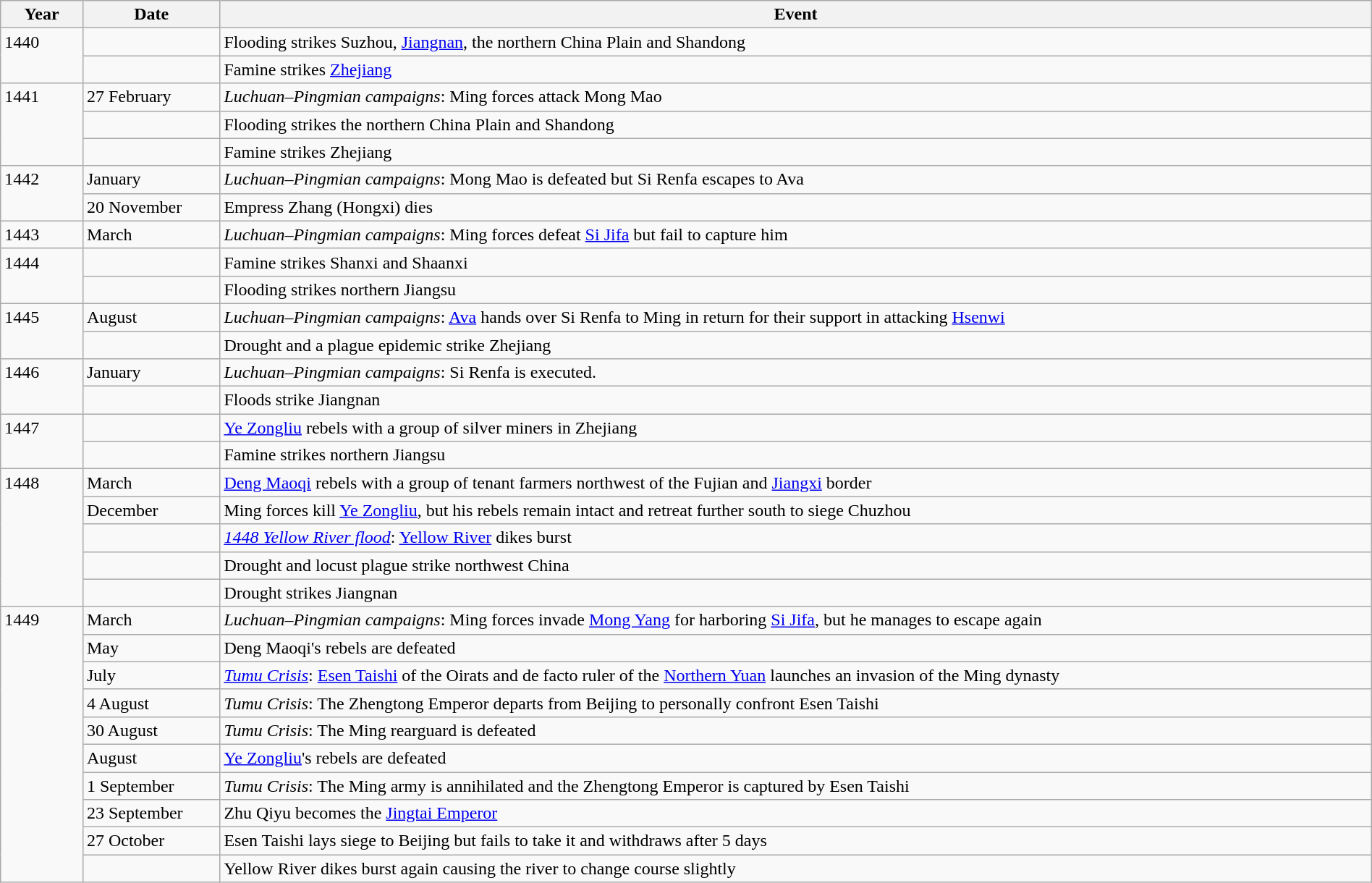<table class="wikitable" width="100%">
<tr>
<th style="width:6%">Year</th>
<th style="width:10%">Date</th>
<th>Event</th>
</tr>
<tr>
<td rowspan="2" valign="top">1440</td>
<td></td>
<td>Flooding strikes Suzhou, <a href='#'>Jiangnan</a>, the northern China Plain and Shandong</td>
</tr>
<tr>
<td></td>
<td>Famine strikes <a href='#'>Zhejiang</a></td>
</tr>
<tr>
<td rowspan="3" valign="top">1441</td>
<td>27 February</td>
<td><em>Luchuan–Pingmian campaigns</em>: Ming forces attack Mong Mao</td>
</tr>
<tr>
<td></td>
<td>Flooding strikes the northern China Plain and Shandong</td>
</tr>
<tr>
<td></td>
<td>Famine strikes Zhejiang</td>
</tr>
<tr>
<td rowspan="2" valign="top">1442</td>
<td>January</td>
<td><em>Luchuan–Pingmian campaigns</em>: Mong Mao is defeated but Si Renfa escapes to Ava</td>
</tr>
<tr>
<td>20 November</td>
<td>Empress Zhang (Hongxi) dies</td>
</tr>
<tr>
<td>1443</td>
<td>March</td>
<td><em>Luchuan–Pingmian campaigns</em>: Ming forces defeat <a href='#'>Si Jifa</a> but fail to capture him</td>
</tr>
<tr>
<td rowspan="2" valign="top">1444</td>
<td></td>
<td>Famine strikes Shanxi and Shaanxi</td>
</tr>
<tr>
<td></td>
<td>Flooding strikes northern Jiangsu</td>
</tr>
<tr>
<td rowspan="2" valign="top">1445</td>
<td>August</td>
<td><em>Luchuan–Pingmian campaigns</em>: <a href='#'>Ava</a> hands over Si Renfa to Ming in return for their support in attacking <a href='#'>Hsenwi</a></td>
</tr>
<tr>
<td></td>
<td>Drought and a plague epidemic strike Zhejiang</td>
</tr>
<tr>
<td rowspan="2" valign="top">1446</td>
<td>January</td>
<td><em>Luchuan–Pingmian campaigns</em>: Si Renfa is executed.</td>
</tr>
<tr>
<td></td>
<td>Floods strike Jiangnan</td>
</tr>
<tr>
<td rowspan="2" valign="top">1447</td>
<td></td>
<td><a href='#'>Ye Zongliu</a> rebels with a group of silver miners in Zhejiang</td>
</tr>
<tr>
<td></td>
<td>Famine strikes northern Jiangsu</td>
</tr>
<tr>
<td rowspan="5" valign="top">1448</td>
<td>March</td>
<td><a href='#'>Deng Maoqi</a> rebels with a group of tenant farmers northwest of the Fujian and <a href='#'>Jiangxi</a> border</td>
</tr>
<tr>
<td>December</td>
<td>Ming forces kill <a href='#'>Ye Zongliu</a>, but his rebels remain intact and retreat further south to siege Chuzhou</td>
</tr>
<tr>
<td></td>
<td><em><a href='#'>1448 Yellow River flood</a></em>: <a href='#'>Yellow River</a> dikes burst</td>
</tr>
<tr>
<td></td>
<td>Drought and locust plague strike northwest China</td>
</tr>
<tr>
<td></td>
<td>Drought strikes Jiangnan</td>
</tr>
<tr>
<td rowspan="10" valign="top">1449</td>
<td>March</td>
<td><em>Luchuan–Pingmian campaigns</em>: Ming forces invade <a href='#'>Mong Yang</a> for harboring <a href='#'>Si Jifa</a>, but he manages to escape again</td>
</tr>
<tr>
<td>May</td>
<td>Deng Maoqi's rebels are defeated</td>
</tr>
<tr>
<td>July</td>
<td><em><a href='#'>Tumu Crisis</a></em>: <a href='#'>Esen Taishi</a> of the Oirats and de facto ruler of the <a href='#'>Northern Yuan</a> launches an invasion of the Ming dynasty</td>
</tr>
<tr>
<td>4 August</td>
<td><em>Tumu Crisis</em>: The Zhengtong Emperor departs from Beijing to personally confront Esen Taishi</td>
</tr>
<tr>
<td>30 August</td>
<td><em>Tumu Crisis</em>: The Ming rearguard is defeated</td>
</tr>
<tr>
<td>August</td>
<td><a href='#'>Ye Zongliu</a>'s rebels are defeated</td>
</tr>
<tr>
<td>1 September</td>
<td><em>Tumu Crisis</em>: The Ming army is annihilated and the Zhengtong Emperor is captured by Esen Taishi</td>
</tr>
<tr>
<td>23 September</td>
<td>Zhu Qiyu becomes the <a href='#'>Jingtai Emperor</a></td>
</tr>
<tr>
<td>27 October</td>
<td>Esen Taishi lays siege to Beijing but fails to take it and withdraws after 5 days</td>
</tr>
<tr>
<td></td>
<td>Yellow River dikes burst again causing the river to change course slightly</td>
</tr>
</table>
